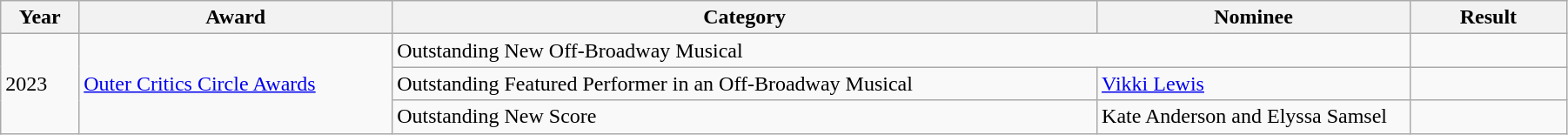<table class="wikitable" width="95%">
<tr>
<th width="5%">Year</th>
<th width="20%">Award</th>
<th width="45%">Category</th>
<th width="20%">Nominee</th>
<th width="10%">Result</th>
</tr>
<tr>
<td rowspan="3">2023</td>
<td rowspan="3"><a href='#'>Outer Critics Circle Awards</a></td>
<td colspan="2">Outstanding New Off-Broadway Musical</td>
<td></td>
</tr>
<tr>
<td>Outstanding Featured Performer in an Off-Broadway Musical</td>
<td><a href='#'>Vikki Lewis</a></td>
<td></td>
</tr>
<tr>
<td>Outstanding New Score</td>
<td>Kate Anderson and Elyssa Samsel</td>
<td></td>
</tr>
</table>
